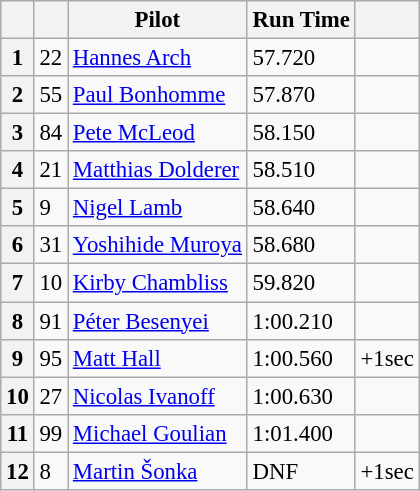<table class="wikitable" style="font-size: 95%;">
<tr>
<th></th>
<th></th>
<th>Pilot</th>
<th>Run Time</th>
<th></th>
</tr>
<tr>
<th>1</th>
<td>22</td>
<td> <a href='#'>Hannes Arch</a></td>
<td>57.720</td>
<td></td>
</tr>
<tr>
<th>2</th>
<td>55</td>
<td> <a href='#'>Paul Bonhomme</a></td>
<td>57.870</td>
<td></td>
</tr>
<tr>
<th>3</th>
<td>84</td>
<td> <a href='#'>Pete McLeod</a></td>
<td>58.150</td>
<td></td>
</tr>
<tr>
<th>4</th>
<td>21</td>
<td> <a href='#'>Matthias Dolderer</a></td>
<td>58.510</td>
<td></td>
</tr>
<tr>
<th>5</th>
<td>9</td>
<td> <a href='#'>Nigel Lamb</a></td>
<td>58.640</td>
<td></td>
</tr>
<tr>
<th>6</th>
<td>31</td>
<td> <a href='#'>Yoshihide Muroya</a></td>
<td>58.680</td>
<td></td>
</tr>
<tr>
<th>7</th>
<td>10</td>
<td> <a href='#'>Kirby Chambliss</a></td>
<td>59.820</td>
<td></td>
</tr>
<tr>
<th>8</th>
<td>91</td>
<td> <a href='#'>Péter Besenyei</a></td>
<td>1:00.210</td>
<td></td>
</tr>
<tr>
<th>9</th>
<td>95</td>
<td> <a href='#'>Matt Hall</a></td>
<td>1:00.560</td>
<td>+1sec</td>
</tr>
<tr>
<th>10</th>
<td>27</td>
<td> <a href='#'>Nicolas Ivanoff</a></td>
<td>1:00.630</td>
<td></td>
</tr>
<tr>
<th>11</th>
<td>99</td>
<td> <a href='#'>Michael Goulian</a></td>
<td>1:01.400</td>
<td></td>
</tr>
<tr>
<th>12</th>
<td>8</td>
<td> <a href='#'>Martin Šonka</a></td>
<td>DNF</td>
<td>+1sec</td>
</tr>
</table>
